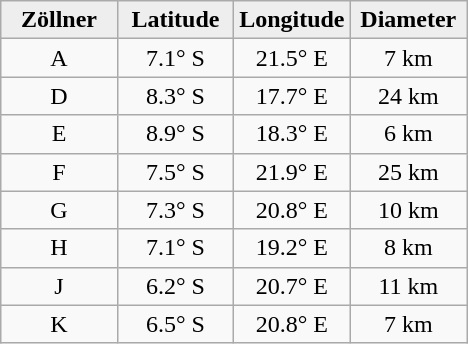<table class="wikitable">
<tr>
<th width="25%" style="background:#eeeeee;">Zöllner</th>
<th width="25%" style="background:#eeeeee;">Latitude</th>
<th width="25%" style="background:#eeeeee;">Longitude</th>
<th width="25%" style="background:#eeeeee;">Diameter</th>
</tr>
<tr>
<td align="center">A</td>
<td align="center">7.1° S</td>
<td align="center">21.5° E</td>
<td align="center">7 km</td>
</tr>
<tr>
<td align="center">D</td>
<td align="center">8.3° S</td>
<td align="center">17.7° E</td>
<td align="center">24 km</td>
</tr>
<tr>
<td align="center">E</td>
<td align="center">8.9° S</td>
<td align="center">18.3° E</td>
<td align="center">6 km</td>
</tr>
<tr>
<td align="center">F</td>
<td align="center">7.5° S</td>
<td align="center">21.9° E</td>
<td align="center">25 km</td>
</tr>
<tr>
<td align="center">G</td>
<td align="center">7.3° S</td>
<td align="center">20.8° E</td>
<td align="center">10 km</td>
</tr>
<tr>
<td align="center">H</td>
<td align="center">7.1° S</td>
<td align="center">19.2° E</td>
<td align="center">8 km</td>
</tr>
<tr>
<td align="center">J</td>
<td align="center">6.2° S</td>
<td align="center">20.7° E</td>
<td align="center">11 km</td>
</tr>
<tr>
<td align="center">K</td>
<td align="center">6.5° S</td>
<td align="center">20.8° E</td>
<td align="center">7 km</td>
</tr>
</table>
